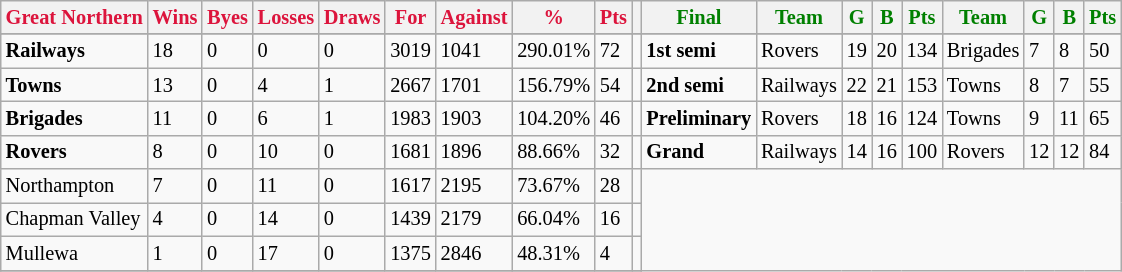<table style="font-size: 85%; text-align: left;" class="wikitable">
<tr>
<th style="color:crimson">Great Northern</th>
<th style="color:crimson">Wins</th>
<th style="color:crimson">Byes</th>
<th style="color:crimson">Losses</th>
<th style="color:crimson">Draws</th>
<th style="color:crimson">For</th>
<th style="color:crimson">Against</th>
<th style="color:crimson">%</th>
<th style="color:crimson">Pts</th>
<th></th>
<th style="color:green">Final</th>
<th style="color:green">Team</th>
<th style="color:green">G</th>
<th style="color:green">B</th>
<th style="color:green">Pts</th>
<th style="color:green">Team</th>
<th style="color:green">G</th>
<th style="color:green">B</th>
<th style="color:green">Pts</th>
</tr>
<tr>
</tr>
<tr>
</tr>
<tr>
<td><strong>	Railways	</strong></td>
<td>18</td>
<td>0</td>
<td>0</td>
<td>0</td>
<td>3019</td>
<td>1041</td>
<td>290.01%</td>
<td>72</td>
<td></td>
<td><strong>1st semi</strong></td>
<td>Rovers</td>
<td>19</td>
<td>20</td>
<td>134</td>
<td>Brigades</td>
<td>7</td>
<td>8</td>
<td>50</td>
</tr>
<tr>
<td><strong>	Towns	</strong></td>
<td>13</td>
<td>0</td>
<td>4</td>
<td>1</td>
<td>2667</td>
<td>1701</td>
<td>156.79%</td>
<td>54</td>
<td></td>
<td><strong>2nd semi</strong></td>
<td>Railways</td>
<td>22</td>
<td>21</td>
<td>153</td>
<td>Towns</td>
<td>8</td>
<td>7</td>
<td>55</td>
</tr>
<tr>
<td><strong>	Brigades	</strong></td>
<td>11</td>
<td>0</td>
<td>6</td>
<td>1</td>
<td>1983</td>
<td>1903</td>
<td>104.20%</td>
<td>46</td>
<td></td>
<td><strong>Preliminary</strong></td>
<td>Rovers</td>
<td>18</td>
<td>16</td>
<td>124</td>
<td>Towns</td>
<td>9</td>
<td>11</td>
<td>65</td>
</tr>
<tr>
<td><strong>	Rovers	</strong></td>
<td>8</td>
<td>0</td>
<td>10</td>
<td>0</td>
<td>1681</td>
<td>1896</td>
<td>88.66%</td>
<td>32</td>
<td></td>
<td><strong>Grand</strong></td>
<td>Railways</td>
<td>14</td>
<td>16</td>
<td>100</td>
<td>Rovers</td>
<td>12</td>
<td>12</td>
<td>84</td>
</tr>
<tr>
<td>Northampton</td>
<td>7</td>
<td>0</td>
<td>11</td>
<td>0</td>
<td>1617</td>
<td>2195</td>
<td>73.67%</td>
<td>28</td>
<td></td>
</tr>
<tr>
<td>Chapman Valley</td>
<td>4</td>
<td>0</td>
<td>14</td>
<td>0</td>
<td>1439</td>
<td>2179</td>
<td>66.04%</td>
<td>16</td>
<td></td>
</tr>
<tr>
<td>Mullewa</td>
<td>1</td>
<td>0</td>
<td>17</td>
<td>0</td>
<td>1375</td>
<td>2846</td>
<td>48.31%</td>
<td>4</td>
<td></td>
</tr>
<tr>
</tr>
</table>
